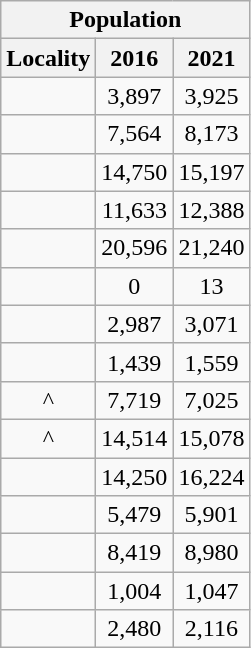<table class="wikitable sortable" style="text-align:center;">
<tr>
<th colspan="3" style="text-align:center;  font-weight:bold">Population</th>
</tr>
<tr>
<th style="text-align:center; background:  font-weight:bold">Locality</th>
<th style="text-align:center; background:  font-weight:bold"><strong>2016</strong></th>
<th style="text-align:center; background:  font-weight:bold"><strong>2021</strong></th>
</tr>
<tr>
<td></td>
<td>3,897</td>
<td>3,925</td>
</tr>
<tr>
<td></td>
<td>7,564</td>
<td>8,173</td>
</tr>
<tr>
<td></td>
<td>14,750</td>
<td>15,197</td>
</tr>
<tr>
<td></td>
<td>11,633</td>
<td>12,388</td>
</tr>
<tr>
<td></td>
<td>20,596</td>
<td>21,240</td>
</tr>
<tr>
<td></td>
<td>0</td>
<td>13</td>
</tr>
<tr>
<td></td>
<td>2,987</td>
<td>3,071</td>
</tr>
<tr>
<td></td>
<td>1,439</td>
<td>1,559</td>
</tr>
<tr>
<td>^</td>
<td>7,719</td>
<td>7,025</td>
</tr>
<tr>
<td>^</td>
<td>14,514</td>
<td>15,078</td>
</tr>
<tr>
<td></td>
<td>14,250</td>
<td>16,224</td>
</tr>
<tr>
<td></td>
<td>5,479</td>
<td>5,901</td>
</tr>
<tr>
<td></td>
<td>8,419</td>
<td>8,980</td>
</tr>
<tr>
<td></td>
<td>1,004</td>
<td>1,047</td>
</tr>
<tr>
<td></td>
<td>2,480</td>
<td>2,116</td>
</tr>
</table>
